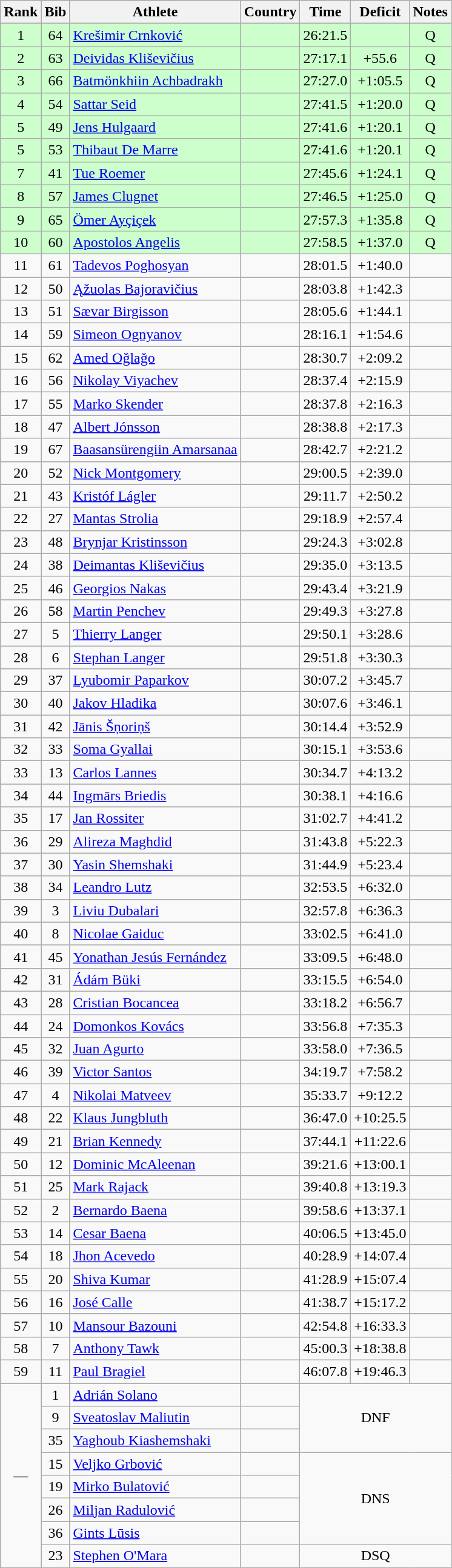<table class="wikitable sortable" style="text-align:center">
<tr>
<th>Rank</th>
<th>Bib</th>
<th>Athlete</th>
<th>Country</th>
<th>Time</th>
<th>Deficit</th>
<th>Notes</th>
</tr>
<tr bgcolor=ccffcc>
<td>1</td>
<td>64</td>
<td align=left><a href='#'>Krešimir Crnković</a></td>
<td align=left></td>
<td>26:21.5</td>
<td></td>
<td>Q</td>
</tr>
<tr bgcolor=ccffcc>
<td>2</td>
<td>63</td>
<td align=left><a href='#'>Deividas Kliševičius</a></td>
<td align=left></td>
<td>27:17.1</td>
<td>+55.6</td>
<td>Q</td>
</tr>
<tr bgcolor=ccffcc>
<td>3</td>
<td>66</td>
<td align=left><a href='#'>Batmönkhiin Achbadrakh</a></td>
<td align=left></td>
<td>27:27.0</td>
<td>+1:05.5</td>
<td>Q</td>
</tr>
<tr bgcolor=ccffcc>
<td>4</td>
<td>54</td>
<td align=left><a href='#'>Sattar Seid</a></td>
<td align=left></td>
<td>27:41.5</td>
<td>+1:20.0</td>
<td>Q</td>
</tr>
<tr bgcolor=ccffcc>
<td>5</td>
<td>49</td>
<td align=left><a href='#'>Jens Hulgaard</a></td>
<td align=left></td>
<td>27:41.6</td>
<td>+1:20.1</td>
<td>Q</td>
</tr>
<tr bgcolor=ccffcc>
<td>5</td>
<td>53</td>
<td align=left><a href='#'>Thibaut De Marre</a></td>
<td align=left></td>
<td>27:41.6</td>
<td>+1:20.1</td>
<td>Q</td>
</tr>
<tr bgcolor=ccffcc>
<td>7</td>
<td>41</td>
<td align=left><a href='#'>Tue Roemer</a></td>
<td align=left></td>
<td>27:45.6</td>
<td>+1:24.1</td>
<td>Q</td>
</tr>
<tr bgcolor=ccffcc>
<td>8</td>
<td>57</td>
<td align=left><a href='#'>James Clugnet</a></td>
<td align=left></td>
<td>27:46.5</td>
<td>+1:25.0</td>
<td>Q</td>
</tr>
<tr bgcolor=ccffcc>
<td>9</td>
<td>65</td>
<td align=left><a href='#'>Ömer Ayçiçek</a></td>
<td align=left></td>
<td>27:57.3</td>
<td>+1:35.8</td>
<td>Q</td>
</tr>
<tr bgcolor=ccffcc>
<td>10</td>
<td>60</td>
<td align=left><a href='#'>Apostolos Angelis</a></td>
<td align=left></td>
<td>27:58.5</td>
<td>+1:37.0</td>
<td>Q</td>
</tr>
<tr>
<td>11</td>
<td>61</td>
<td align=left><a href='#'>Tadevos Poghosyan</a></td>
<td align=left></td>
<td>28:01.5</td>
<td>+1:40.0</td>
<td></td>
</tr>
<tr>
<td>12</td>
<td>50</td>
<td align=left><a href='#'>Ąžuolas Bajoravičius</a></td>
<td align=left></td>
<td>28:03.8</td>
<td>+1:42.3</td>
<td></td>
</tr>
<tr>
<td>13</td>
<td>51</td>
<td align=left><a href='#'>Sævar Birgisson</a></td>
<td align=left></td>
<td>28:05.6</td>
<td>+1:44.1</td>
<td></td>
</tr>
<tr>
<td>14</td>
<td>59</td>
<td align=left><a href='#'>Simeon Ognyanov</a></td>
<td align=left></td>
<td>28:16.1</td>
<td>+1:54.6</td>
<td></td>
</tr>
<tr>
<td>15</td>
<td>62</td>
<td align=left><a href='#'>Amed Oğlağo</a></td>
<td align=left></td>
<td>28:30.7</td>
<td>+2:09.2</td>
<td></td>
</tr>
<tr>
<td>16</td>
<td>56</td>
<td align=left><a href='#'>Nikolay Viyachev</a></td>
<td align=left></td>
<td>28:37.4</td>
<td>+2:15.9</td>
<td></td>
</tr>
<tr>
<td>17</td>
<td>55</td>
<td align=left><a href='#'>Marko Skender</a></td>
<td align=left></td>
<td>28:37.8</td>
<td>+2:16.3</td>
<td></td>
</tr>
<tr>
<td>18</td>
<td>47</td>
<td align=left><a href='#'>Albert Jónsson</a></td>
<td align=left></td>
<td>28:38.8</td>
<td>+2:17.3</td>
<td></td>
</tr>
<tr>
<td>19</td>
<td>67</td>
<td align=left><a href='#'>Baasansürengiin Amarsanaa</a></td>
<td align=left></td>
<td>28:42.7</td>
<td>+2:21.2</td>
<td></td>
</tr>
<tr>
<td>20</td>
<td>52</td>
<td align=left><a href='#'>Nick Montgomery</a></td>
<td align=left></td>
<td>29:00.5</td>
<td>+2:39.0</td>
<td></td>
</tr>
<tr>
<td>21</td>
<td>43</td>
<td align=left><a href='#'>Kristóf Lágler</a></td>
<td align=left></td>
<td>29:11.7</td>
<td>+2:50.2</td>
<td></td>
</tr>
<tr>
<td>22</td>
<td>27</td>
<td align=left><a href='#'>Mantas Strolia</a></td>
<td align=left></td>
<td>29:18.9</td>
<td>+2:57.4</td>
<td></td>
</tr>
<tr>
<td>23</td>
<td>48</td>
<td align=left><a href='#'>Brynjar Kristinsson</a></td>
<td align=left></td>
<td>29:24.3</td>
<td>+3:02.8</td>
<td></td>
</tr>
<tr>
<td>24</td>
<td>38</td>
<td align=left><a href='#'>Deimantas Kliševičius</a></td>
<td align=left></td>
<td>29:35.0</td>
<td>+3:13.5</td>
<td></td>
</tr>
<tr>
<td>25</td>
<td>46</td>
<td align=left><a href='#'>Georgios Nakas</a></td>
<td align=left></td>
<td>29:43.4</td>
<td>+3:21.9</td>
<td></td>
</tr>
<tr>
<td>26</td>
<td>58</td>
<td align=left><a href='#'>Martin Penchev</a></td>
<td align=left></td>
<td>29:49.3</td>
<td>+3:27.8</td>
<td></td>
</tr>
<tr>
<td>27</td>
<td>5</td>
<td align=left><a href='#'>Thierry Langer</a></td>
<td align=left></td>
<td>29:50.1</td>
<td>+3:28.6</td>
<td></td>
</tr>
<tr>
<td>28</td>
<td>6</td>
<td align=left><a href='#'>Stephan Langer</a></td>
<td align=left></td>
<td>29:51.8</td>
<td>+3:30.3</td>
<td></td>
</tr>
<tr>
<td>29</td>
<td>37</td>
<td align=left><a href='#'>Lyubomir Paparkov</a></td>
<td align=left></td>
<td>30:07.2</td>
<td>+3:45.7</td>
<td></td>
</tr>
<tr>
<td>30</td>
<td>40</td>
<td align=left><a href='#'>Jakov Hladika</a></td>
<td align=left></td>
<td>30:07.6</td>
<td>+3:46.1</td>
<td></td>
</tr>
<tr>
<td>31</td>
<td>42</td>
<td align=left><a href='#'>Jānis Šņoriņš</a></td>
<td align=left></td>
<td>30:14.4</td>
<td>+3:52.9</td>
<td></td>
</tr>
<tr>
<td>32</td>
<td>33</td>
<td align=left><a href='#'>Soma Gyallai</a></td>
<td align=left></td>
<td>30:15.1</td>
<td>+3:53.6</td>
<td></td>
</tr>
<tr>
<td>33</td>
<td>13</td>
<td align=left><a href='#'>Carlos Lannes</a></td>
<td align=left></td>
<td>30:34.7</td>
<td>+4:13.2</td>
<td></td>
</tr>
<tr>
<td>34</td>
<td>44</td>
<td align=left><a href='#'>Ingmārs Briedis</a></td>
<td align=left></td>
<td>30:38.1</td>
<td>+4:16.6</td>
<td></td>
</tr>
<tr>
<td>35</td>
<td>17</td>
<td align=left><a href='#'>Jan Rossiter</a></td>
<td align=left></td>
<td>31:02.7</td>
<td>+4:41.2</td>
<td></td>
</tr>
<tr>
<td>36</td>
<td>29</td>
<td align=left><a href='#'>Alireza Maghdid</a></td>
<td align=left></td>
<td>31:43.8</td>
<td>+5:22.3</td>
<td></td>
</tr>
<tr>
<td>37</td>
<td>30</td>
<td align=left><a href='#'>Yasin Shemshaki</a></td>
<td align=left></td>
<td>31:44.9</td>
<td>+5:23.4</td>
<td></td>
</tr>
<tr>
<td>38</td>
<td>34</td>
<td align=left><a href='#'>Leandro Lutz</a></td>
<td align=left></td>
<td>32:53.5</td>
<td>+6:32.0</td>
<td></td>
</tr>
<tr>
<td>39</td>
<td>3</td>
<td align=left><a href='#'>Liviu Dubalari</a></td>
<td align=left></td>
<td>32:57.8</td>
<td>+6:36.3</td>
<td></td>
</tr>
<tr>
<td>40</td>
<td>8</td>
<td align=left><a href='#'>Nicolae Gaiduc</a></td>
<td align=left></td>
<td>33:02.5</td>
<td>+6:41.0</td>
<td></td>
</tr>
<tr>
<td>41</td>
<td>45</td>
<td align=left><a href='#'>Yonathan Jesús Fernández</a></td>
<td align=left></td>
<td>33:09.5</td>
<td>+6:48.0</td>
<td></td>
</tr>
<tr>
<td>42</td>
<td>31</td>
<td align=left><a href='#'>Ádám Büki</a></td>
<td align=left></td>
<td>33:15.5</td>
<td>+6:54.0</td>
<td></td>
</tr>
<tr>
<td>43</td>
<td>28</td>
<td align=left><a href='#'>Cristian Bocancea</a></td>
<td align=left></td>
<td>33:18.2</td>
<td>+6:56.7</td>
<td></td>
</tr>
<tr>
<td>44</td>
<td>24</td>
<td align=left><a href='#'>Domonkos Kovács</a></td>
<td align=left></td>
<td>33:56.8</td>
<td>+7:35.3</td>
<td></td>
</tr>
<tr>
<td>45</td>
<td>32</td>
<td align=left><a href='#'>Juan Agurto</a></td>
<td align=left></td>
<td>33:58.0</td>
<td>+7:36.5</td>
<td></td>
</tr>
<tr>
<td>46</td>
<td>39</td>
<td align=left><a href='#'>Victor Santos</a></td>
<td align=left></td>
<td>34:19.7</td>
<td>+7:58.2</td>
<td></td>
</tr>
<tr>
<td>47</td>
<td>4</td>
<td align=left><a href='#'>Nikolai Matveev</a></td>
<td align=left></td>
<td>35:33.7</td>
<td>+9:12.2</td>
<td></td>
</tr>
<tr>
<td>48</td>
<td>22</td>
<td align=left><a href='#'>Klaus Jungbluth</a></td>
<td align=left></td>
<td>36:47.0</td>
<td>+10:25.5</td>
<td></td>
</tr>
<tr>
<td>49</td>
<td>21</td>
<td align=left><a href='#'>Brian Kennedy</a></td>
<td align=left></td>
<td>37:44.1</td>
<td>+11:22.6</td>
<td></td>
</tr>
<tr>
<td>50</td>
<td>12</td>
<td align=left><a href='#'>Dominic McAleenan</a></td>
<td align=left></td>
<td>39:21.6</td>
<td>+13:00.1</td>
<td></td>
</tr>
<tr>
<td>51</td>
<td>25</td>
<td align=left><a href='#'>Mark Rajack</a></td>
<td align=left></td>
<td>39:40.8</td>
<td>+13:19.3</td>
<td></td>
</tr>
<tr>
<td>52</td>
<td>2</td>
<td align=left><a href='#'>Bernardo Baena</a></td>
<td align=left></td>
<td>39:58.6</td>
<td>+13:37.1</td>
<td></td>
</tr>
<tr>
<td>53</td>
<td>14</td>
<td align=left><a href='#'>Cesar Baena</a></td>
<td align=left></td>
<td>40:06.5</td>
<td>+13:45.0</td>
<td></td>
</tr>
<tr>
<td>54</td>
<td>18</td>
<td align=left><a href='#'>Jhon Acevedo</a></td>
<td align=left></td>
<td>40:28.9</td>
<td>+14:07.4</td>
<td></td>
</tr>
<tr>
<td>55</td>
<td>20</td>
<td align=left><a href='#'>Shiva Kumar</a></td>
<td align=left></td>
<td>41:28.9</td>
<td>+15:07.4</td>
<td></td>
</tr>
<tr>
<td>56</td>
<td>16</td>
<td align=left><a href='#'>José Calle</a></td>
<td align=left></td>
<td>41:38.7</td>
<td>+15:17.2</td>
<td></td>
</tr>
<tr>
<td>57</td>
<td>10</td>
<td align=left><a href='#'>Mansour Bazouni</a></td>
<td align=left></td>
<td>42:54.8</td>
<td>+16:33.3</td>
<td></td>
</tr>
<tr>
<td>58</td>
<td>7</td>
<td align=left><a href='#'>Anthony Tawk</a></td>
<td align=left></td>
<td>45:00.3</td>
<td>+18:38.8</td>
<td></td>
</tr>
<tr>
<td>59</td>
<td>11</td>
<td align=left><a href='#'>Paul Bragiel</a></td>
<td align=left></td>
<td>46:07.8</td>
<td>+19:46.3</td>
<td></td>
</tr>
<tr>
<td rowspan=8>—</td>
<td>1</td>
<td align=left><a href='#'>Adrián Solano</a></td>
<td align=left></td>
<td rowspan=3 colspan=3>DNF</td>
</tr>
<tr>
<td>9</td>
<td align=left><a href='#'>Sveatoslav Maliutin</a></td>
<td align=left></td>
</tr>
<tr>
<td>35</td>
<td align=left><a href='#'>Yaghoub Kiashemshaki</a></td>
<td align=left></td>
</tr>
<tr>
<td>15</td>
<td align=left><a href='#'>Veljko Grbović</a></td>
<td align=left></td>
<td rowspan=4 colspan=3>DNS</td>
</tr>
<tr>
<td>19</td>
<td align=left><a href='#'>Mirko Bulatović</a></td>
<td align=left></td>
</tr>
<tr>
<td>26</td>
<td align=left><a href='#'>Miljan Radulović</a></td>
<td align=left></td>
</tr>
<tr>
<td>36</td>
<td align=left><a href='#'>Gints Lūsis</a></td>
<td align=left></td>
</tr>
<tr>
<td>23</td>
<td align=left><a href='#'>Stephen O'Mara</a></td>
<td align=left></td>
<td colspan=3>DSQ</td>
</tr>
</table>
